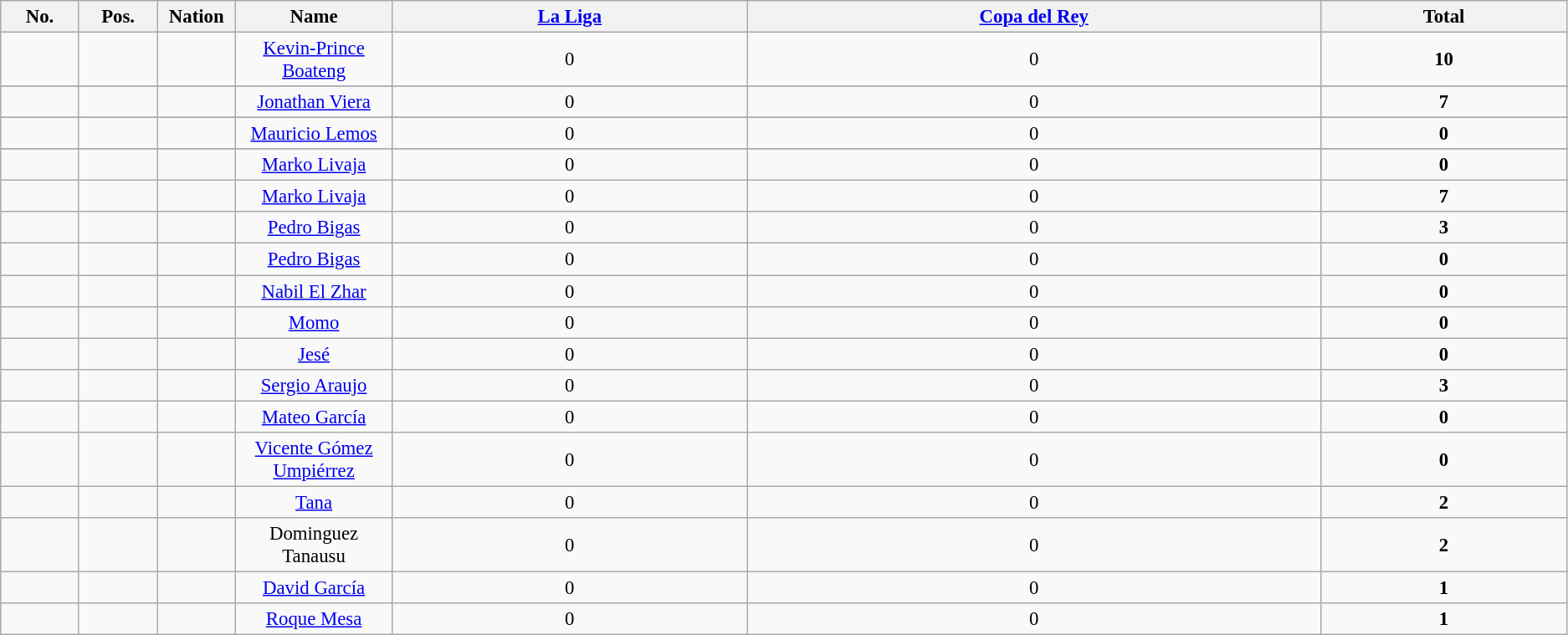<table class="wikitable sortable" style="font-size: 95%; text-align: center;">
<tr>
<th width="5%">No.</th>
<th width="5%">Pos.</th>
<th width="5%">Nation</th>
<th width="10%">Name</th>
<th><a href='#'>La Liga</a></th>
<th><a href='#'>Copa del Rey</a></th>
<th>Total</th>
</tr>
<tr>
<td></td>
<td></td>
<td></td>
<td><a href='#'>Kevin-Prince Boateng</a></td>
<td>0 </td>
<td>0 </td>
<td><strong>10</strong> </td>
</tr>
<tr bgcolor="#EFEFEF">
</tr>
<tr>
<td></td>
<td></td>
<td></td>
<td><a href='#'>Jonathan Viera</a></td>
<td>0 </td>
<td>0 </td>
<td><strong>7</strong> </td>
</tr>
<tr>
</tr>
<tr>
<td></td>
<td></td>
<td></td>
<td><a href='#'>Mauricio Lemos</a></td>
<td>0 </td>
<td>0 </td>
<td><strong>0</strong> </td>
</tr>
<tr bgcolor="#EFEFEF">
</tr>
<tr>
<td></td>
<td></td>
<td></td>
<td><a href='#'>Marko Livaja</a></td>
<td>0 </td>
<td>0 </td>
<td><strong>0</strong> </td>
</tr>
<tr>
<td></td>
<td></td>
<td></td>
<td><a href='#'>Marko Livaja</a></td>
<td>0 </td>
<td>0 </td>
<td><strong>7</strong> </td>
</tr>
<tr>
<td></td>
<td></td>
<td></td>
<td><a href='#'>Pedro Bigas</a></td>
<td>0 </td>
<td>0 </td>
<td><strong>3</strong> </td>
</tr>
<tr>
<td></td>
<td></td>
<td></td>
<td><a href='#'>Pedro Bigas</a></td>
<td>0 </td>
<td>0 </td>
<td><strong>0</strong> </td>
</tr>
<tr>
<td></td>
<td></td>
<td></td>
<td><a href='#'>Nabil El Zhar</a></td>
<td>0 </td>
<td>0 </td>
<td><strong>0</strong> </td>
</tr>
<tr>
<td></td>
<td></td>
<td></td>
<td><a href='#'>Momo</a></td>
<td>0 </td>
<td>0 </td>
<td><strong>0</strong> </td>
</tr>
<tr>
<td></td>
<td></td>
<td></td>
<td><a href='#'>Jesé</a></td>
<td>0 </td>
<td>0 </td>
<td><strong>0</strong> </td>
</tr>
<tr>
<td></td>
<td></td>
<td></td>
<td><a href='#'>Sergio Araujo</a></td>
<td>0 </td>
<td>0 </td>
<td><strong>3</strong> </td>
</tr>
<tr>
<td></td>
<td></td>
<td></td>
<td><a href='#'>Mateo García</a></td>
<td>0 </td>
<td>0 </td>
<td><strong>0</strong> </td>
</tr>
<tr>
<td></td>
<td></td>
<td></td>
<td><a href='#'>Vicente Gómez Umpiérrez</a></td>
<td>0 </td>
<td>0 </td>
<td><strong>0</strong> </td>
</tr>
<tr>
<td></td>
<td></td>
<td></td>
<td><a href='#'>Tana</a></td>
<td>0 </td>
<td>0 </td>
<td><strong>2</strong> </td>
</tr>
<tr>
<td></td>
<td></td>
<td></td>
<td>Dominguez Tanausu</td>
<td>0 </td>
<td>0 </td>
<td><strong>2</strong> </td>
</tr>
<tr>
<td></td>
<td></td>
<td></td>
<td><a href='#'>David García</a></td>
<td>0 </td>
<td>0 </td>
<td><strong>1</strong> </td>
</tr>
<tr>
<td></td>
<td></td>
<td></td>
<td><a href='#'>Roque Mesa</a></td>
<td>0 </td>
<td>0 </td>
<td><strong>1</strong> </td>
</tr>
</table>
